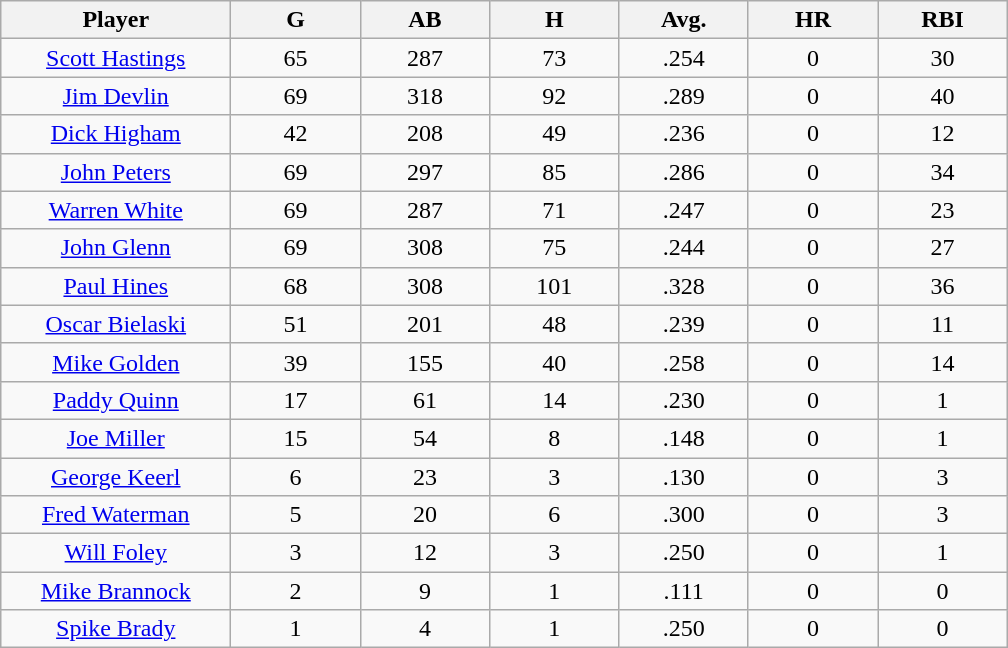<table class="wikitable sortable">
<tr>
<th bgcolor="#DDDDFF" width="16%">Player</th>
<th bgcolor="#DDDDFF" width="9%">G</th>
<th bgcolor="#DDDDFF" width="9%">AB</th>
<th bgcolor="#DDDDFF" width="9%">H</th>
<th bgcolor="#DDDDFF" width="9%">Avg.</th>
<th bgcolor="#DDDDFF" width="9%">HR</th>
<th bgcolor="#DDDDFF" width="9%">RBI</th>
</tr>
<tr align=center>
<td><a href='#'>Scott Hastings</a></td>
<td>65</td>
<td>287</td>
<td>73</td>
<td>.254</td>
<td>0</td>
<td>30</td>
</tr>
<tr align=center>
<td><a href='#'>Jim Devlin</a></td>
<td>69</td>
<td>318</td>
<td>92</td>
<td>.289</td>
<td>0</td>
<td>40</td>
</tr>
<tr align=center>
<td><a href='#'>Dick Higham</a></td>
<td>42</td>
<td>208</td>
<td>49</td>
<td>.236</td>
<td>0</td>
<td>12</td>
</tr>
<tr align=center>
<td><a href='#'>John Peters</a></td>
<td>69</td>
<td>297</td>
<td>85</td>
<td>.286</td>
<td>0</td>
<td>34</td>
</tr>
<tr align=center>
<td><a href='#'>Warren White</a></td>
<td>69</td>
<td>287</td>
<td>71</td>
<td>.247</td>
<td>0</td>
<td>23</td>
</tr>
<tr align=center>
<td><a href='#'>John Glenn</a></td>
<td>69</td>
<td>308</td>
<td>75</td>
<td>.244</td>
<td>0</td>
<td>27</td>
</tr>
<tr align=center>
<td><a href='#'>Paul Hines</a></td>
<td>68</td>
<td>308</td>
<td>101</td>
<td>.328</td>
<td>0</td>
<td>36</td>
</tr>
<tr align=center>
<td><a href='#'>Oscar Bielaski</a></td>
<td>51</td>
<td>201</td>
<td>48</td>
<td>.239</td>
<td>0</td>
<td>11</td>
</tr>
<tr align=center>
<td><a href='#'>Mike Golden</a></td>
<td>39</td>
<td>155</td>
<td>40</td>
<td>.258</td>
<td>0</td>
<td>14</td>
</tr>
<tr align=center>
<td><a href='#'>Paddy Quinn</a></td>
<td>17</td>
<td>61</td>
<td>14</td>
<td>.230</td>
<td>0</td>
<td>1</td>
</tr>
<tr align=center>
<td><a href='#'>Joe Miller</a></td>
<td>15</td>
<td>54</td>
<td>8</td>
<td>.148</td>
<td>0</td>
<td>1</td>
</tr>
<tr align=center>
<td><a href='#'>George Keerl</a></td>
<td>6</td>
<td>23</td>
<td>3</td>
<td>.130</td>
<td>0</td>
<td>3</td>
</tr>
<tr align=center>
<td><a href='#'>Fred Waterman</a></td>
<td>5</td>
<td>20</td>
<td>6</td>
<td>.300</td>
<td>0</td>
<td>3</td>
</tr>
<tr align=center>
<td><a href='#'>Will Foley</a></td>
<td>3</td>
<td>12</td>
<td>3</td>
<td>.250</td>
<td>0</td>
<td>1</td>
</tr>
<tr align=center>
<td><a href='#'>Mike Brannock</a></td>
<td>2</td>
<td>9</td>
<td>1</td>
<td>.111</td>
<td>0</td>
<td>0</td>
</tr>
<tr align=center>
<td><a href='#'>Spike Brady</a></td>
<td>1</td>
<td>4</td>
<td>1</td>
<td>.250</td>
<td>0</td>
<td>0</td>
</tr>
</table>
